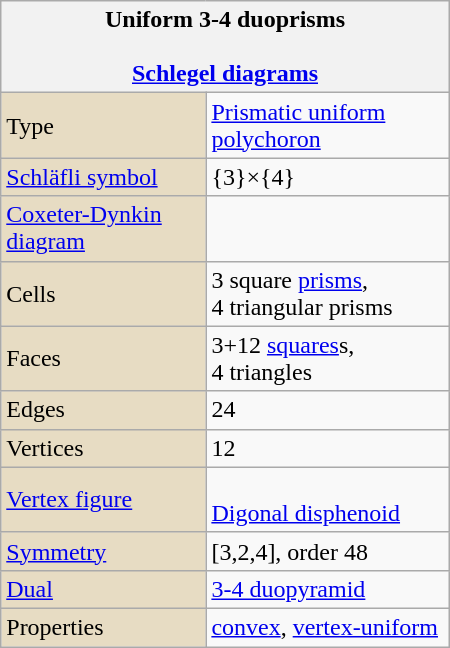<table class="wikitable" align="right" width=300>
<tr>
<th bgcolor=#e7dcc3 colspan=2>Uniform 3-4 duoprisms<br> <br><a href='#'>Schlegel diagrams</a></th>
</tr>
<tr>
<td bgcolor=#e7dcc3>Type</td>
<td><a href='#'>Prismatic uniform polychoron</a></td>
</tr>
<tr>
<td bgcolor=#e7dcc3><a href='#'>Schläfli symbol</a></td>
<td>{3}×{4}</td>
</tr>
<tr>
<td bgcolor=#e7dcc3><a href='#'>Coxeter-Dynkin diagram</a></td>
<td><br></td>
</tr>
<tr>
<td bgcolor=#e7dcc3>Cells</td>
<td>3 square <a href='#'>prisms</a>,<br>4 triangular prisms</td>
</tr>
<tr>
<td bgcolor=#e7dcc3>Faces</td>
<td>3+12 <a href='#'>squares</a>s,<br>4 triangles</td>
</tr>
<tr>
<td bgcolor=#e7dcc3>Edges</td>
<td>24</td>
</tr>
<tr>
<td bgcolor=#e7dcc3>Vertices</td>
<td>12</td>
</tr>
<tr>
<td bgcolor=#e7dcc3><a href='#'>Vertex figure</a></td>
<td><br><a href='#'>Digonal disphenoid</a></td>
</tr>
<tr>
<td bgcolor=#e7dcc3><a href='#'>Symmetry</a></td>
<td>[3,2,4], order 48</td>
</tr>
<tr>
<td bgcolor=#e7dcc3><a href='#'>Dual</a></td>
<td><a href='#'>3-4 duopyramid</a></td>
</tr>
<tr>
<td bgcolor=#e7dcc3>Properties</td>
<td><a href='#'>convex</a>, <a href='#'>vertex-uniform</a></td>
</tr>
</table>
